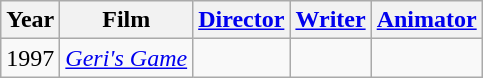<table class="wikitable" border="1">
<tr>
<th>Year</th>
<th>Film</th>
<th><a href='#'>Director</a></th>
<th><a href='#'>Writer</a></th>
<th><a href='#'>Animator</a></th>
</tr>
<tr>
<td>1997</td>
<td><em><a href='#'>Geri's Game</a></em></td>
<td></td>
<td></td>
<td></td>
</tr>
</table>
